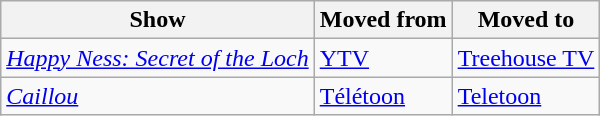<table class="wikitable">
<tr ">
<th>Show</th>
<th>Moved from</th>
<th>Moved to</th>
</tr>
<tr>
<td><em><a href='#'>Happy Ness: Secret of the Loch</a></em></td>
<td><a href='#'>YTV</a></td>
<td><a href='#'>Treehouse TV</a></td>
</tr>
<tr>
<td><em><a href='#'>Caillou</a></em></td>
<td><a href='#'>Télétoon</a></td>
<td><a href='#'>Teletoon</a></td>
</tr>
</table>
